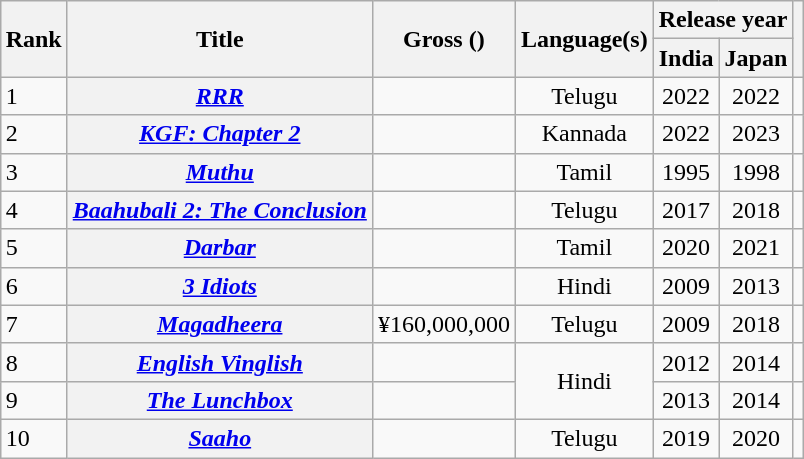<table class="wikitable sortable plainrowheaders" style="margin:auto; margin:auto;">
<tr>
<th rowspan="2">Rank</th>
<th rowspan="2">Title</th>
<th rowspan="2">Gross ()</th>
<th rowspan="2">Language(s)</th>
<th colspan="2">Release year</th>
<th rowspan="2" class="unsortable"></th>
</tr>
<tr>
<th>India</th>
<th>Japan</th>
</tr>
<tr>
<td>1</td>
<th scope="row"><em><a href='#'>RRR</a></em></th>
<td style="text-align:right"></td>
<td style="text-align:center;">Telugu</td>
<td style="text-align:center;">2022</td>
<td style="text-align:center;">2022</td>
<td style="text-align:center;"></td>
</tr>
<tr>
<td>2</td>
<th scope="row"><em><a href='#'>KGF: Chapter 2</a></em></th>
<td style="text-align:right"></td>
<td style="text-align:center;">Kannada</td>
<td style="text-align:center;">2022</td>
<td style="text-align:center;">2023</td>
<td style="text-align:center;"></td>
</tr>
<tr>
<td>3</td>
<th scope="row"><em><a href='#'>Muthu</a></em></th>
<td style="text-align:right"></td>
<td style="text-align:center;">Tamil</td>
<td style="text-align:center;">1995</td>
<td style="text-align:center;">1998</td>
<td style="text-align:center;"></td>
</tr>
<tr>
<td>4</td>
<th scope="row"><em><a href='#'>Baahubali 2: The Conclusion</a></em></th>
<td style="text-align:right"></td>
<td style="text-align:center;">Telugu</td>
<td style="text-align:center;">2017</td>
<td style="text-align:center;">2018</td>
<td style="text-align:center;"></td>
</tr>
<tr>
<td>5</td>
<th scope="row"><em><a href='#'>Darbar</a></em></th>
<td style="text-align:right"></td>
<td style="text-align:center;">Tamil</td>
<td style="text-align:center;">2020</td>
<td style="text-align:center;">2021</td>
<td style="text-align:center;"></td>
</tr>
<tr>
<td>6</td>
<th scope="row"><em><a href='#'>3 Idiots</a></em></th>
<td style="text-align:right"></td>
<td style="text-align:center;">Hindi</td>
<td style="text-align:center;">2009</td>
<td style="text-align:center;">2013</td>
<td style="text-align:center;"></td>
</tr>
<tr>
<td>7</td>
<th scope="row"><em><a href='#'>Magadheera</a></em></th>
<td style="text-align:right">¥160,000,000</td>
<td style="text-align:center;">Telugu</td>
<td style="text-align:center;">2009</td>
<td style="text-align:center;">2018</td>
<td style="text-align:center;"></td>
</tr>
<tr>
<td>8</td>
<th scope="row"><em><a href='#'>English Vinglish</a></em></th>
<td style="text-align:right"></td>
<td rowspan="2" style="text-align:center;">Hindi</td>
<td style="text-align:center;">2012</td>
<td style="text-align:center;">2014</td>
<td style="text-align:center;"></td>
</tr>
<tr>
<td>9</td>
<th scope="row"><em><a href='#'>The Lunchbox</a></em></th>
<td style="text-align:right"></td>
<td style="text-align:center;">2013</td>
<td style="text-align:center;">2014</td>
<td style="text-align:center;"></td>
</tr>
<tr>
<td>10</td>
<th scope="row"><em><a href='#'>Saaho</a></em></th>
<td style="text-align:right"></td>
<td style="text-align:center;">Telugu</td>
<td style="text-align:center;">2019</td>
<td style="text-align:center;">2020</td>
<td style="text-align:center;"></td>
</tr>
</table>
